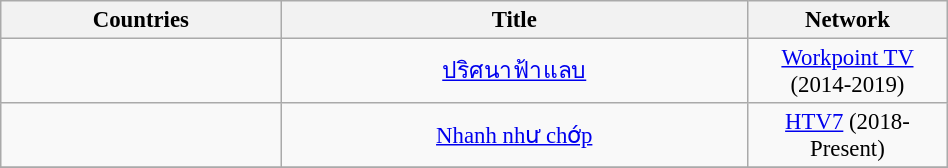<table class="wikitable" style="text-align:center; font-size:95%; line-height:18px; width:50%;">
<tr>
<th width="15%">Countries</th>
<th width="25%">Title</th>
<th width="10%">Network</th>
</tr>
<tr>
<td align="left"><strong></strong></td>
<td><a href='#'>ปริศนาฟ้าแลบ</a></td>
<td><a href='#'>Workpoint TV</a> (2014-2019)</td>
</tr>
<tr>
<td align="left"><strong></strong></td>
<td><a href='#'>Nhanh như chớp</a></td>
<td><a href='#'>HTV7</a> (2018-Present)</td>
</tr>
<tr>
</tr>
</table>
